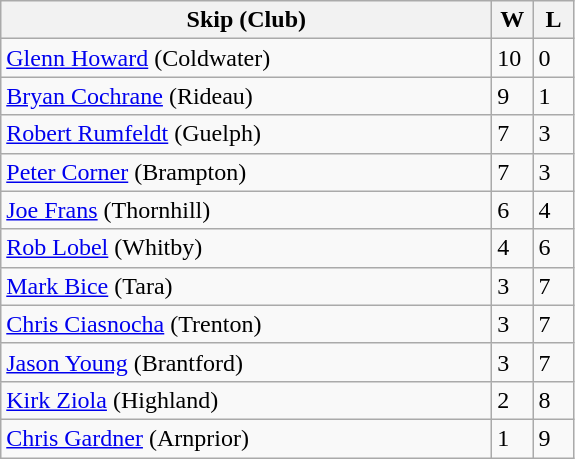<table class="wikitable">
<tr>
<th bgcolor="#efefef" width="320">Skip (Club)</th>
<th bgcolor="#efefef" width="20">W</th>
<th bgcolor="#efefef" width="20">L</th>
</tr>
<tr>
<td><a href='#'>Glenn Howard</a> (Coldwater)</td>
<td>10</td>
<td>0</td>
</tr>
<tr>
<td><a href='#'>Bryan Cochrane</a> (Rideau)</td>
<td>9</td>
<td>1</td>
</tr>
<tr>
<td><a href='#'>Robert Rumfeldt</a> (Guelph)</td>
<td>7</td>
<td>3</td>
</tr>
<tr>
<td><a href='#'>Peter Corner</a> (Brampton)</td>
<td>7</td>
<td>3</td>
</tr>
<tr>
<td><a href='#'>Joe Frans</a> (Thornhill)</td>
<td>6</td>
<td>4</td>
</tr>
<tr>
<td><a href='#'>Rob Lobel</a> (Whitby)</td>
<td>4</td>
<td>6</td>
</tr>
<tr>
<td><a href='#'>Mark Bice</a> (Tara)</td>
<td>3</td>
<td>7</td>
</tr>
<tr>
<td><a href='#'>Chris Ciasnocha</a> (Trenton)</td>
<td>3</td>
<td>7</td>
</tr>
<tr>
<td><a href='#'>Jason Young</a> (Brantford)</td>
<td>3</td>
<td>7</td>
</tr>
<tr>
<td><a href='#'>Kirk Ziola</a> (Highland)</td>
<td>2</td>
<td>8</td>
</tr>
<tr>
<td><a href='#'>Chris Gardner</a> (Arnprior)</td>
<td>1</td>
<td>9</td>
</tr>
</table>
